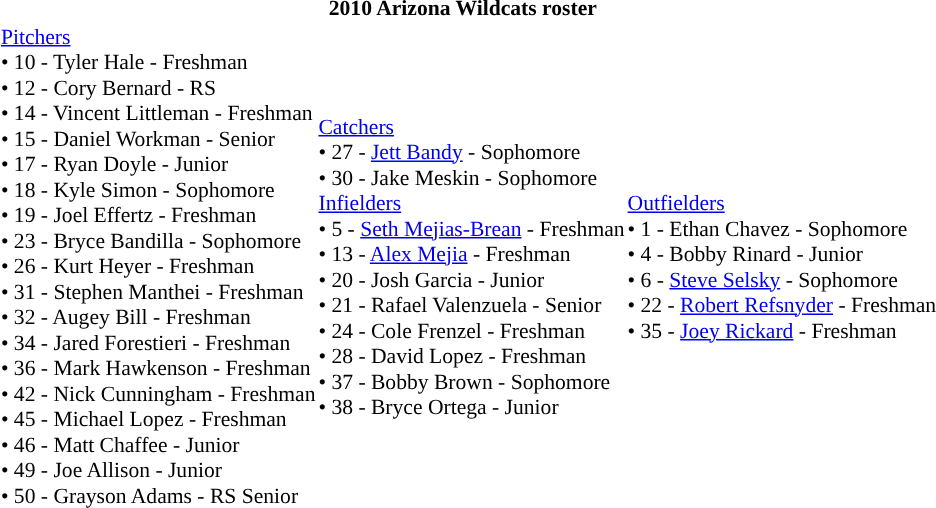<table class="toccolours" style="border-collapse:collapse; font-size:90%;">
<tr>
<th colspan="9">2010 Arizona Wildcats roster</th>
</tr>
<tr>
<td width="03"> </td>
<td valign="top"></td>
<td><a href='#'>Pitchers</a><br>• 10 - Tyler Hale - Freshman<br>• 12 - Cory Bernard - RS<br>• 14 - Vincent Littleman - Freshman<br>• 15 - Daniel Workman - Senior<br>• 17 - Ryan Doyle - Junior<br>• 18 - Kyle Simon - Sophomore<br>• 19 - Joel Effertz - Freshman<br>• 23 - Bryce Bandilla - Sophomore<br>• 26 - Kurt Heyer - Freshman<br>• 31 - Stephen Manthei - Freshman<br>• 32 - Augey Bill - Freshman<br>• 34 - Jared Forestieri - Freshman<br>• 36 - Mark Hawkenson - Freshman<br>• 42 - Nick Cunningham - Freshman<br>• 45 - Michael Lopez - Freshman<br>• 46 - Matt Chaffee - Junior<br>• 49 - Joe Allison - Junior<br>• 50 - Grayson Adams - RS Senior</td>
<td><a href='#'>Catchers</a><br>• 27 - <a href='#'>Jett Bandy</a> - Sophomore<br>• 30 - Jake Meskin - Sophomore<br><a href='#'>Infielders</a><br>• 5 - <a href='#'>Seth Mejias-Brean</a> - Freshman<br>• 13 - <a href='#'>Alex Mejia</a> - Freshman<br>• 20 - Josh Garcia - Junior<br>• 21 - Rafael Valenzuela - Senior<br>• 24 - Cole Frenzel - Freshman<br>• 28 - David Lopez - Freshman<br>• 37 - Bobby Brown - Sophomore<br>• 38 - Bryce Ortega - Junior</td>
<td><a href='#'>Outfielders</a><br>• 1 - Ethan Chavez - Sophomore<br>• 4 - Bobby Rinard - Junior<br>• 6 - <a href='#'>Steve Selsky</a> - Sophomore<br>• 22 - <a href='#'>Robert Refsnyder</a> - Freshman<br>• 35 - <a href='#'>Joey Rickard</a> - Freshman</td>
</tr>
</table>
